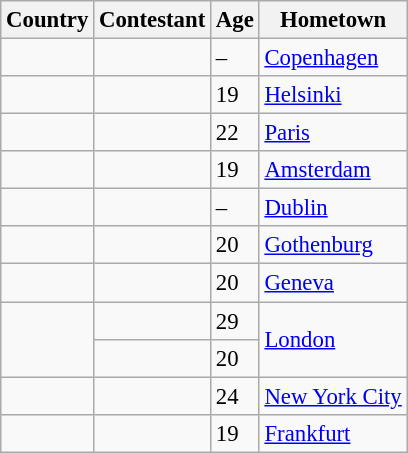<table class="wikitable sortable" style="font-size: 95%;">
<tr>
<th>Country</th>
<th>Contestant</th>
<th>Age</th>
<th>Hometown</th>
</tr>
<tr>
<td></td>
<td></td>
<td>–</td>
<td><a href='#'>Copenhagen</a></td>
</tr>
<tr>
<td></td>
<td></td>
<td>19</td>
<td><a href='#'>Helsinki</a></td>
</tr>
<tr>
<td></td>
<td></td>
<td>22</td>
<td><a href='#'>Paris</a></td>
</tr>
<tr>
<td></td>
<td></td>
<td>19</td>
<td><a href='#'>Amsterdam</a></td>
</tr>
<tr>
<td></td>
<td></td>
<td>–</td>
<td><a href='#'>Dublin</a></td>
</tr>
<tr>
<td></td>
<td></td>
<td>20</td>
<td><a href='#'>Gothenburg</a></td>
</tr>
<tr>
<td></td>
<td></td>
<td>20</td>
<td><a href='#'>Geneva</a></td>
</tr>
<tr>
<td rowspan="2"></td>
<td></td>
<td>29</td>
<td rowspan="2"><a href='#'>London</a></td>
</tr>
<tr>
<td></td>
<td>20</td>
</tr>
<tr>
<td></td>
<td></td>
<td>24</td>
<td><a href='#'>New York City</a></td>
</tr>
<tr>
<td></td>
<td></td>
<td>19</td>
<td><a href='#'>Frankfurt</a></td>
</tr>
</table>
